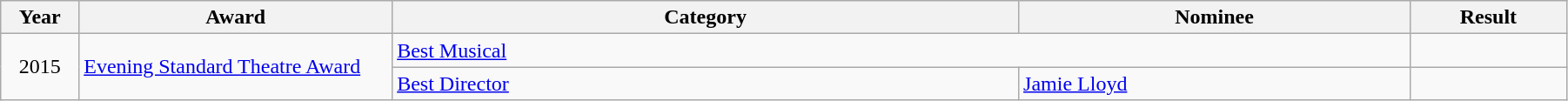<table class="wikitable" width="95%">
<tr>
<th width="5%">Year</th>
<th width="20%">Award</th>
<th width="40%">Category</th>
<th width="25%">Nominee</th>
<th width="10%">Result</th>
</tr>
<tr>
<td rowspan="2" align="center">2015</td>
<td rowspan="2"><a href='#'>Evening Standard Theatre Award</a></td>
<td colspan="2"><a href='#'>Best Musical</a></td>
<td></td>
</tr>
<tr>
<td><a href='#'>Best Director</a></td>
<td><a href='#'>Jamie Lloyd</a></td>
<td></td>
</tr>
</table>
